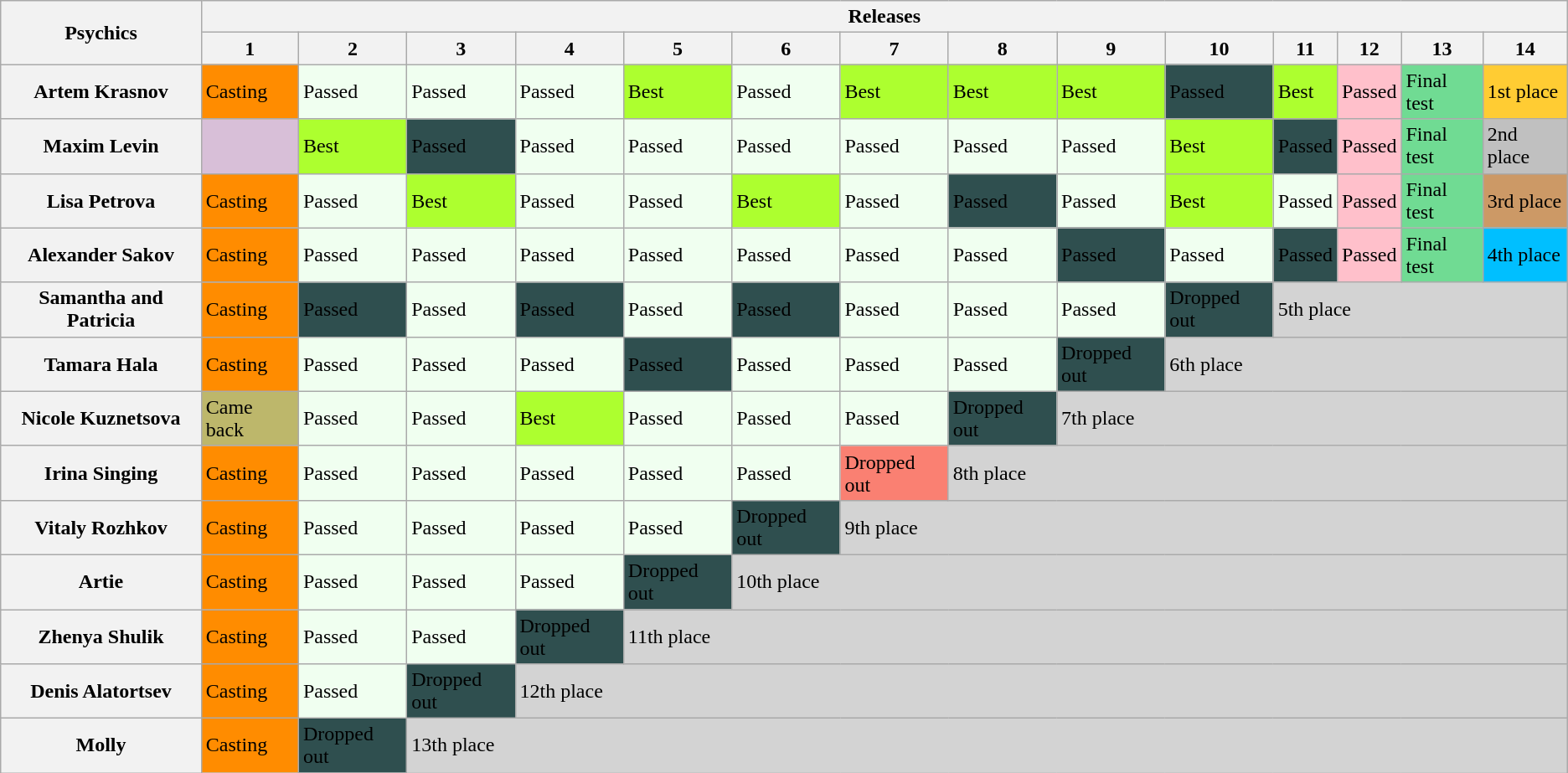<table class="wikitable">
<tr>
<th rowspan="2">Psychics</th>
<th colspan="14">Releases</th>
</tr>
<tr>
<th>1</th>
<th>2</th>
<th>3</th>
<th>4</th>
<th>5</th>
<th>6</th>
<th>7</th>
<th>8</th>
<th>9</th>
<th>10</th>
<th>11</th>
<th>12</th>
<th>13</th>
<th>14</th>
</tr>
<tr>
<th><strong>Artem Krasnov</strong></th>
<td bgcolor=#FF8C00>Casting</td>
<td bgcolor=#F0FFF0>Passed</td>
<td bgcolor=#F0FFF0>Passed</td>
<td bgcolor=#F0FFF0>Passed</td>
<td bgcolor="#ADFF2F">Best</td>
<td bgcolor=#F0FFF0>Passed</td>
<td bgcolor="#ADFF2F">Best</td>
<td bgcolor="#ADFF2F">Best</td>
<td bgcolor="#ADFF2F">Best</td>
<td bgcolor=#2F4F4F><span> Passed</span></td>
<td bgcolor="#ADFF2F">Best</td>
<td bgcolor=#FFC0CB>Passed</td>
<td bgcolor="#70DB93">Final test</td>
<td bgcolor="#ffcc33">1st place</td>
</tr>
<tr>
<th><strong>Maxim Levin</strong></th>
<td bgcolor=#D8BFD8></td>
<td bgcolor="#ADFF2F">Best</td>
<td bgcolor=#2F4F4F><span> Passed</span></td>
<td bgcolor="#F0FFF0">Passed</td>
<td bgcolor="#F0FFF0">Passed</td>
<td bgcolor=#F0FFF0>Passed</td>
<td bgcolor=#F0FFF0>Passed</td>
<td bgcolor=#F0FFF0>Passed</td>
<td bgcolor=#F0FFF0>Passed</td>
<td bgcolor="#ADFF2F">Best</td>
<td bgcolor=#2F4F4F><span> Passed</span></td>
<td bgcolor=#FFC0CB>Passed</td>
<td bgcolor="#70DB93">Final test</td>
<td bgcolor="silver">2nd place</td>
</tr>
<tr>
<th><strong>Lisa Petrova</strong></th>
<td bgcolor="#FF8C00">Casting</td>
<td bgcolor="#F0FFF0">Passed</td>
<td bgcolor="#ADFF2F">Best</td>
<td bgcolor="#F0FFF0">Passed</td>
<td bgcolor="#F0FFF0">Passed</td>
<td bgcolor="#ADFF2F">Best</td>
<td bgcolor=#F0FFF0>Passed</td>
<td bgcolor=#2F4F4F><span> Passed</span></td>
<td bgcolor=#F0FFF0>Passed</td>
<td bgcolor="#ADFF2F">Best</td>
<td bgcolor=#F0FFF0>Passed</td>
<td bgcolor=#FFC0CB>Passed</td>
<td bgcolor="#70DB93">Final test</td>
<td bgcolor="cc9966">3rd place</td>
</tr>
<tr>
<th><strong>Alexander Sakov</strong></th>
<td bgcolor=#FF8C00>Casting</td>
<td bgcolor=#F0FFF0>Passed</td>
<td bgcolor=#F0FFF0>Passed</td>
<td bgcolor=#F0FFF0>Passed</td>
<td bgcolor=#F0FFF0>Passed</td>
<td bgcolor=#F0FFF0>Passed</td>
<td bgcolor=#F0FFF0>Passed</td>
<td bgcolor=#F0FFF0>Passed</td>
<td bgcolor=#2F4F4F><span> Passed</span></td>
<td bgcolor=#F0FFF0>Passed</td>
<td bgcolor=#2F4F4F><span> Passed</span></td>
<td bgcolor=#FFC0CB>Passed</td>
<td bgcolor="#70DB93">Final test</td>
<td bgcolor="00BFFF">4th place</td>
</tr>
<tr>
<th><strong>Samantha and Patricia</strong></th>
<td bgcolor="#FF8C00">Casting</td>
<td bgcolor=#2F4F4F><span> Passed</span></td>
<td bgcolor="#F0FFF0">Passed</td>
<td bgcolor=#2F4F4F><span> Passed</span></td>
<td bgcolor="#F0FFF0">Passed</td>
<td bgcolor=#2F4F4F><span> Passed</span></td>
<td bgcolor=#F0FFF0>Passed</td>
<td bgcolor=#F0FFF0>Passed</td>
<td bgcolor=#F0FFF0>Passed</td>
<td bgcolor=#2F4F4F><span> Dropped out </span></td>
<td style="background:lightgrey" colspan=14>5th place</td>
</tr>
<tr>
<th><strong>Tamara Hala</strong></th>
<td bgcolor="#FF8C00">Casting</td>
<td bgcolor="#F0FFF0">Passed</td>
<td bgcolor="#F0FFF0">Passed</td>
<td bgcolor="#F0FFF0">Passed</td>
<td bgcolor=#2F4F4F><span> Passed</span></td>
<td bgcolor=#F0FFF0>Passed</td>
<td bgcolor=#F0FFF0>Passed</td>
<td bgcolor=#F0FFF0>Passed</td>
<td bgcolor=#2F4F4F><span> Dropped out </span></td>
<td style="background:lightgrey" colspan=14>6th place</td>
</tr>
<tr>
<th><strong>Nicole Kuznetsova</strong></th>
<td bgcolor="#BDB76B">Came back</td>
<td bgcolor="#F0FFF0">Passed</td>
<td bgcolor="#F0FFF0">Passed</td>
<td bgcolor="#ADFF2F">Best</td>
<td bgcolor="#F0FFF0">Passed</td>
<td bgcolor=#F0FFF0>Passed</td>
<td bgcolor=#F0FFF0>Passed</td>
<td bgcolor=#2F4F4F><span> Dropped out </span></td>
<td style="background:lightgrey" colspan=14>7th place</td>
</tr>
<tr>
<th><strong>Irina Singing</strong></th>
<td bgcolor="#FF8C00">Casting</td>
<td bgcolor="#F0FFF0">Passed</td>
<td bgcolor="#F0FFF0">Passed</td>
<td bgcolor="#F0FFF0">Passed</td>
<td bgcolor="#F0FFF0">Passed</td>
<td bgcolor=#F0FFF0>Passed</td>
<td bgcolor=#FA8072>Dropped out</td>
<td style="background:lightgrey" colspan=14>8th place</td>
</tr>
<tr>
<th><strong>Vitaly Rozhkov</strong></th>
<td bgcolor=#FF8C00>Casting</td>
<td bgcolor=#F0FFF0>Passed</td>
<td bgcolor=#F0FFF0>Passed</td>
<td bgcolor=#F0FFF0>Passed</td>
<td bgcolor=#F0FFF0>Passed</td>
<td bgcolor=#2F4F4F><span> Dropped out </span></td>
<td style="background:lightgrey" colspan=14>9th place</td>
</tr>
<tr>
<th><strong>Artie</strong></th>
<td bgcolor=#FF8C00>Casting</td>
<td bgcolor=#F0FFF0>Passed</td>
<td bgcolor=#F0FFF0>Passed</td>
<td bgcolor=#F0FFF0>Passed</td>
<td bgcolor=#2F4F4F><span> Dropped out </span></td>
<td style="background:lightgrey" colspan=14>10th place</td>
</tr>
<tr>
<th><strong>Zhenya Shulik</strong></th>
<td bgcolor="#FF8C00">Casting</td>
<td bgcolor="#F0FFF0">Passed</td>
<td bgcolor="#F0FFF0">Passed</td>
<td bgcolor=#2F4F4F><span>Dropped out </span></td>
<td style="background:lightgrey" colspan=14>11th place</td>
</tr>
<tr>
<th><strong>Denis Alatortsev</strong></th>
<td bgcolor=#FF8C00>Casting</td>
<td bgcolor=#F0FFF0>Passed</td>
<td bgcolor=#2F4F4F><span> Dropped out </span></td>
<td style="background:lightgrey" colspan=14>12th place</td>
</tr>
<tr>
<th><strong>Molly</strong></th>
<td bgcolor=#FF8C00>Casting</td>
<td bgcolor=#2F4F4F><span> Dropped out </span></td>
<td style="background:lightgrey" colspan=14>13th place</td>
</tr>
</table>
